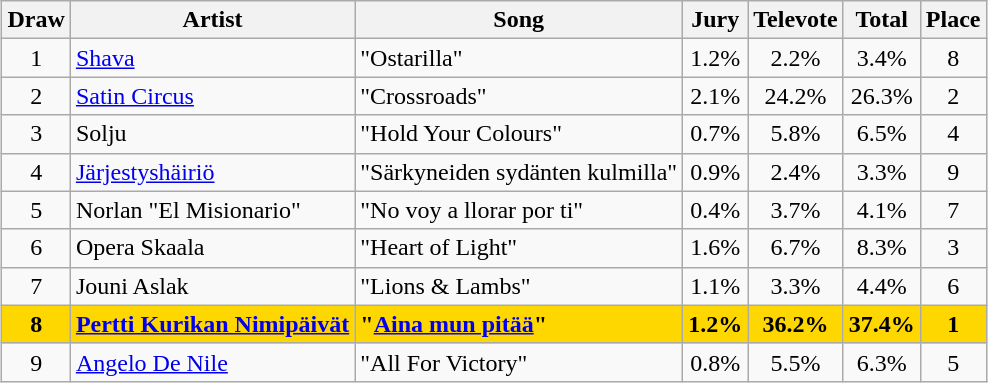<table class="sortable wikitable" style="margin: 1em auto 1em auto; text-align:center;">
<tr>
<th>Draw</th>
<th>Artist</th>
<th>Song</th>
<th>Jury</th>
<th>Televote</th>
<th>Total</th>
<th>Place</th>
</tr>
<tr>
<td>1</td>
<td align="left"><a href='#'>Shava</a></td>
<td align="left">"Ostarilla"</td>
<td>1.2%</td>
<td>2.2%</td>
<td>3.4%</td>
<td>8</td>
</tr>
<tr>
<td>2</td>
<td align="left"><a href='#'>Satin Circus</a></td>
<td align="left">"Crossroads"</td>
<td>2.1%</td>
<td>24.2%</td>
<td>26.3%</td>
<td>2</td>
</tr>
<tr>
<td>3</td>
<td align="left">Solju</td>
<td align="left">"Hold Your Colours"</td>
<td>0.7%</td>
<td>5.8%</td>
<td>6.5%</td>
<td>4</td>
</tr>
<tr>
<td>4</td>
<td align="left"><a href='#'>Järjestyshäiriö</a></td>
<td align="left">"Särkyneiden sydänten kulmilla"</td>
<td>0.9%</td>
<td>2.4%</td>
<td>3.3%</td>
<td>9</td>
</tr>
<tr>
<td>5</td>
<td align="left">Norlan "El Misionario"</td>
<td align="left">"No voy a llorar por ti"</td>
<td>0.4%</td>
<td>3.7%</td>
<td>4.1%</td>
<td>7</td>
</tr>
<tr>
<td>6</td>
<td align="left">Opera Skaala</td>
<td align="left">"Heart of Light"</td>
<td>1.6%</td>
<td>6.7%</td>
<td>8.3%</td>
<td>3</td>
</tr>
<tr>
<td>7</td>
<td align="left">Jouni Aslak</td>
<td align="left">"Lions & Lambs"</td>
<td>1.1%</td>
<td>3.3%</td>
<td>4.4%</td>
<td>6</td>
</tr>
<tr style="font-weight:bold;background:gold;">
<td>8</td>
<td align="left"><a href='#'>Pertti Kurikan Nimipäivät</a></td>
<td align="left">"<a href='#'>Aina mun pitää</a>"</td>
<td>1.2%</td>
<td>36.2%</td>
<td>37.4%</td>
<td>1</td>
</tr>
<tr>
<td>9</td>
<td align="left"><a href='#'>Angelo De Nile</a></td>
<td align="left">"All For Victory"</td>
<td>0.8%</td>
<td>5.5%</td>
<td>6.3%</td>
<td>5</td>
</tr>
</table>
